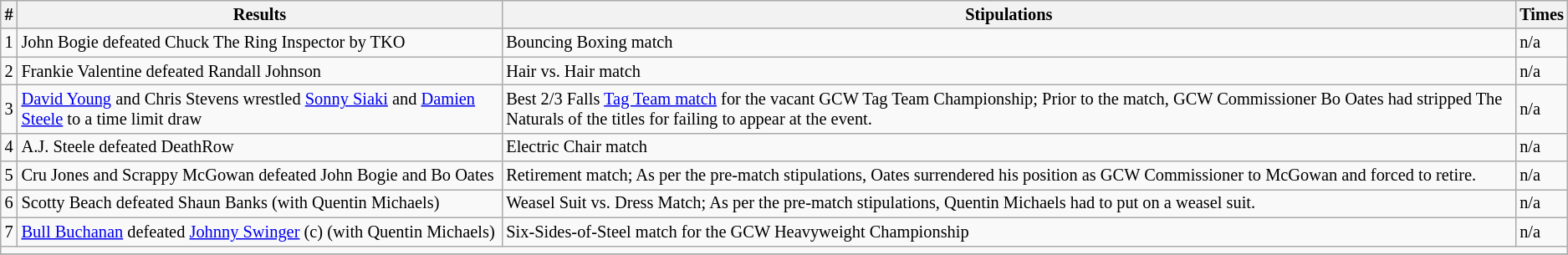<table style="font-size: 85%" class="wikitable sortable">
<tr>
<th><strong>#</strong></th>
<th><strong>Results</strong></th>
<th><strong>Stipulations</strong></th>
<th><strong>Times</strong></th>
</tr>
<tr>
<td>1</td>
<td>John Bogie defeated Chuck The Ring Inspector by TKO</td>
<td>Bouncing Boxing match</td>
<td>n/a</td>
</tr>
<tr>
<td>2</td>
<td>Frankie Valentine defeated Randall Johnson</td>
<td>Hair vs. Hair match</td>
<td>n/a</td>
</tr>
<tr>
<td>3</td>
<td><a href='#'>David Young</a> and Chris Stevens wrestled <a href='#'>Sonny Siaki</a> and <a href='#'>Damien Steele</a> to a time limit draw</td>
<td>Best 2/3 Falls <a href='#'>Tag Team match</a> for the vacant GCW Tag Team Championship; Prior to the match, GCW Commissioner Bo Oates had stripped The Naturals of the titles for failing to appear at the event.</td>
<td>n/a</td>
</tr>
<tr>
<td>4</td>
<td>A.J. Steele defeated DeathRow</td>
<td>Electric Chair match</td>
<td>n/a</td>
</tr>
<tr>
<td>5</td>
<td>Cru Jones and Scrappy McGowan defeated John Bogie and Bo Oates</td>
<td>Retirement match; As per the pre-match stipulations, Oates surrendered his position as GCW Commissioner to McGowan and forced to retire.</td>
<td>n/a</td>
</tr>
<tr>
<td>6</td>
<td>Scotty Beach defeated Shaun Banks (with Quentin Michaels)</td>
<td>Weasel Suit vs. Dress Match; As per the pre-match stipulations, Quentin Michaels had to put on a weasel suit.</td>
<td>n/a</td>
</tr>
<tr>
<td>7</td>
<td><a href='#'>Bull Buchanan</a> defeated <a href='#'>Johnny Swinger</a> (c) (with Quentin Michaels)</td>
<td>Six-Sides-of-Steel match for the GCW Heavyweight Championship</td>
<td>n/a</td>
</tr>
<tr>
<td colspan="4"></td>
</tr>
<tr>
</tr>
</table>
